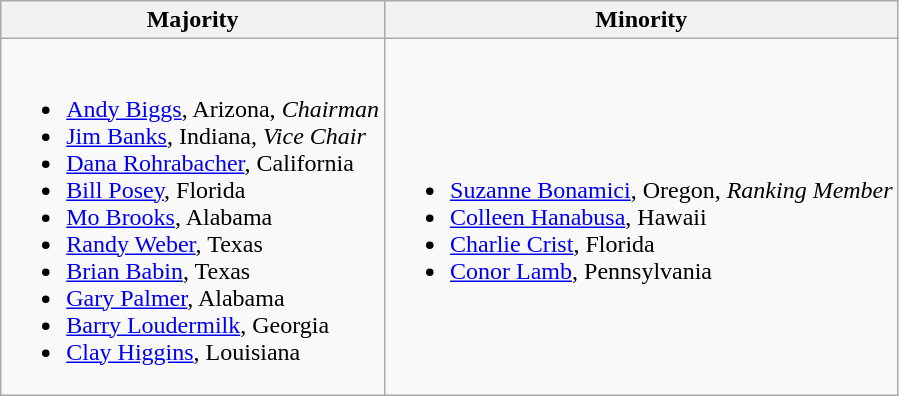<table class=wikitable>
<tr>
<th>Majority</th>
<th>Minority</th>
</tr>
<tr>
<td><br><ul><li><a href='#'>Andy Biggs</a>, Arizona, <em>Chairman</em></li><li><a href='#'>Jim Banks</a>, Indiana, <em>Vice Chair</em></li><li><a href='#'>Dana Rohrabacher</a>, California</li><li><a href='#'>Bill Posey</a>, Florida</li><li><a href='#'>Mo Brooks</a>, Alabama</li><li><a href='#'>Randy Weber</a>, Texas</li><li><a href='#'>Brian Babin</a>, Texas</li><li><a href='#'>Gary Palmer</a>, Alabama</li><li><a href='#'>Barry Loudermilk</a>, Georgia</li><li><a href='#'>Clay Higgins</a>, Louisiana</li></ul></td>
<td><br><ul><li><a href='#'>Suzanne Bonamici</a>, Oregon, <em>Ranking Member</em></li><li><a href='#'>Colleen Hanabusa</a>, Hawaii</li><li><a href='#'>Charlie Crist</a>, Florida</li><li><a href='#'>Conor Lamb</a>, Pennsylvania</li></ul></td>
</tr>
</table>
